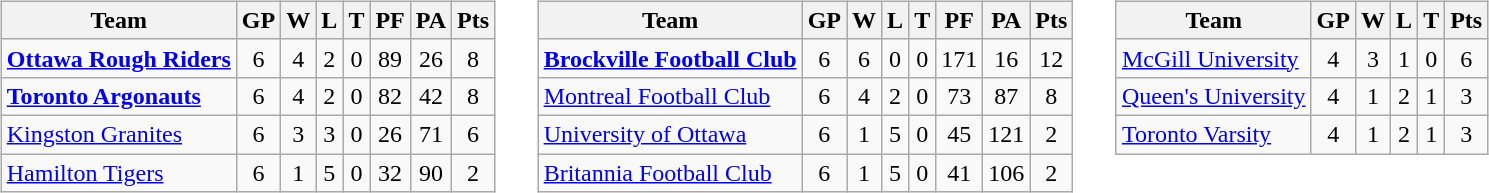<table cellspacing="10">
<tr>
<td valign="top"><br><table class="wikitable">
<tr>
<th>Team</th>
<th>GP</th>
<th>W</th>
<th>L</th>
<th>T</th>
<th>PF</th>
<th>PA</th>
<th>Pts</th>
</tr>
<tr align="center">
<td align="left"><strong><a href='#'>Ottawa Rough Riders</a></strong></td>
<td>6</td>
<td>4</td>
<td>2</td>
<td>0</td>
<td>89</td>
<td>26</td>
<td>8</td>
</tr>
<tr align="center">
<td align="left"><strong><a href='#'>Toronto Argonauts</a></strong></td>
<td>6</td>
<td>4</td>
<td>2</td>
<td>0</td>
<td>82</td>
<td>42</td>
<td>8</td>
</tr>
<tr align="center">
<td align="left"><a href='#'>Kingston Granites</a></td>
<td>6</td>
<td>3</td>
<td>3</td>
<td>0</td>
<td>26</td>
<td>71</td>
<td>6</td>
</tr>
<tr align="center">
<td align="left"><a href='#'>Hamilton Tigers</a></td>
<td>6</td>
<td>1</td>
<td>5</td>
<td>0</td>
<td>32</td>
<td>90</td>
<td>2</td>
</tr>
</table>
</td>
<td valign="top"><br><table class="wikitable">
<tr>
<th>Team</th>
<th>GP</th>
<th>W</th>
<th>L</th>
<th>T</th>
<th>PF</th>
<th>PA</th>
<th>Pts</th>
</tr>
<tr align="center">
<td align="left"><strong><a href='#'>Brockville Football Club</a></strong></td>
<td>6</td>
<td>6</td>
<td>0</td>
<td>0</td>
<td>171</td>
<td>16</td>
<td>12</td>
</tr>
<tr align="center">
<td align="left"><a href='#'>Montreal Football Club</a></td>
<td>6</td>
<td>4</td>
<td>2</td>
<td>0</td>
<td>73</td>
<td>87</td>
<td>8</td>
</tr>
<tr align="center">
<td align="left"><a href='#'>University of Ottawa</a></td>
<td>6</td>
<td>1</td>
<td>5</td>
<td>0</td>
<td>45</td>
<td>121</td>
<td>2</td>
</tr>
<tr align="center">
<td align="left"><a href='#'>Britannia Football Club</a></td>
<td>6</td>
<td>1</td>
<td>5</td>
<td>0</td>
<td>41</td>
<td>106</td>
<td>2</td>
</tr>
</table>
</td>
<td valign="top"><br><table class="wikitable">
<tr>
<th>Team</th>
<th>GP</th>
<th>W</th>
<th>L</th>
<th>T</th>
<th>Pts</th>
</tr>
<tr align="center">
<td align="left"><a href='#'>McGill University</a></td>
<td>4</td>
<td>3</td>
<td>1</td>
<td>0</td>
<td>6</td>
</tr>
<tr align="center">
<td align="left"><a href='#'>Queen's University</a></td>
<td>4</td>
<td>1</td>
<td>2</td>
<td>1</td>
<td>3</td>
</tr>
<tr align="center">
<td align="left"><a href='#'>Toronto Varsity</a></td>
<td>4</td>
<td>1</td>
<td>2</td>
<td>1</td>
<td>3</td>
</tr>
</table>
</td>
</tr>
</table>
